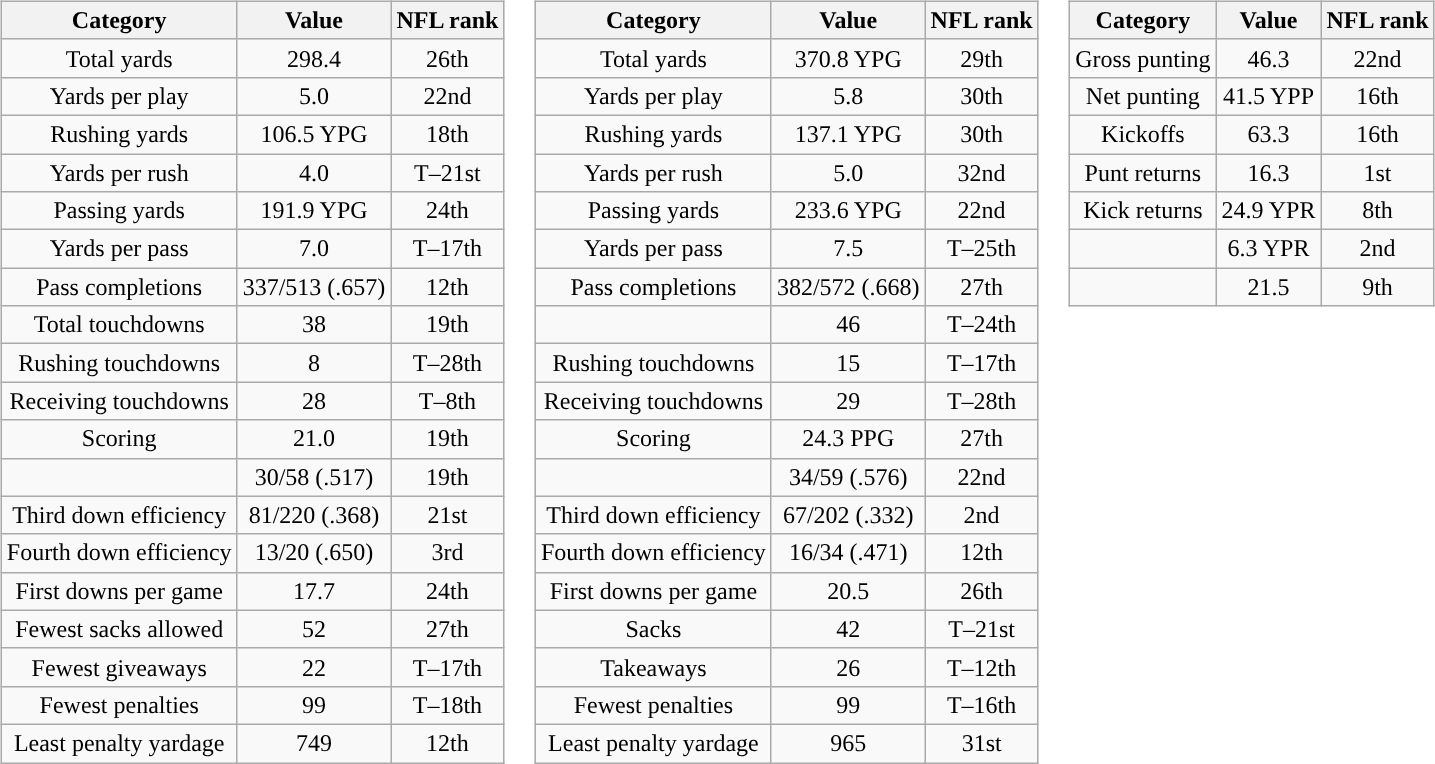<table>
<tr valign="top">
<td><br><table class="wikitable" style="text-align:center">
<tr>
<th>Category</th>
<th>Value</th>
<th>NFL rank<br></th>
</tr>
<tr>
<td>Total yards</td>
<td>298.4 </td>
<td>26th</td>
</tr>
<tr>
<td>Yards per play</td>
<td>5.0</td>
<td>22nd</td>
</tr>
<tr>
<td>Rushing yards</td>
<td>106.5 YPG</td>
<td>18th</td>
</tr>
<tr>
<td>Yards per rush</td>
<td>4.0</td>
<td>T–21st</td>
</tr>
<tr>
<td>Passing yards</td>
<td>191.9 YPG</td>
<td>24th</td>
</tr>
<tr>
<td>Yards per pass</td>
<td>7.0</td>
<td>T–17th</td>
</tr>
<tr>
<td>Pass completions</td>
<td>337/513	(.657)</td>
<td>12th</td>
</tr>
<tr>
<td>Total touchdowns</td>
<td>38</td>
<td>19th</td>
</tr>
<tr>
<td>Rushing touchdowns</td>
<td>8</td>
<td>T–28th</td>
</tr>
<tr>
<td>Receiving touchdowns</td>
<td>28</td>
<td>T–8th</td>
</tr>
<tr>
<td>Scoring</td>
<td>21.0 </td>
<td>19th</td>
</tr>
<tr>
<td></td>
<td>30/58 (.517)</td>
<td>19th</td>
</tr>
<tr>
<td>Third down efficiency</td>
<td>81/220 (.368)</td>
<td>21st</td>
</tr>
<tr>
<td>Fourth down efficiency</td>
<td>13/20 (.650)</td>
<td>3rd</td>
</tr>
<tr>
<td>First downs per game</td>
<td>17.7</td>
<td>24th</td>
</tr>
<tr>
<td>Fewest sacks allowed</td>
<td>52</td>
<td>27th</td>
</tr>
<tr>
<td>Fewest giveaways</td>
<td>22</td>
<td>T–17th</td>
</tr>
<tr>
<td>Fewest penalties</td>
<td>99</td>
<td>T–18th</td>
</tr>
<tr>
<td>Least penalty yardage</td>
<td>749</td>
<td>12th</td>
</tr>
</table>
</td>
<td><br><table class="wikitable" style="text-align:center">
<tr>
<th>Category</th>
<th>Value</th>
<th>NFL rank<br></th>
</tr>
<tr>
<td>Total yards</td>
<td>370.8 YPG</td>
<td>29th</td>
</tr>
<tr>
<td>Yards per play</td>
<td>5.8</td>
<td>30th</td>
</tr>
<tr>
<td>Rushing yards</td>
<td>137.1 YPG</td>
<td>30th</td>
</tr>
<tr>
<td>Yards per rush</td>
<td>5.0</td>
<td>32nd</td>
</tr>
<tr>
<td>Passing yards</td>
<td>233.6 YPG</td>
<td>22nd</td>
</tr>
<tr>
<td>Yards per pass</td>
<td>7.5</td>
<td>T–25th</td>
</tr>
<tr>
<td>Pass completions</td>
<td>382/572 (.668)</td>
<td>27th</td>
</tr>
<tr>
<td></td>
<td>46</td>
<td>T–24th</td>
</tr>
<tr>
<td>Rushing touchdowns</td>
<td>15</td>
<td>T–17th</td>
</tr>
<tr>
<td>Receiving touchdowns</td>
<td>29</td>
<td>T–28th</td>
</tr>
<tr>
<td>Scoring</td>
<td>24.3 PPG</td>
<td>27th</td>
</tr>
<tr>
<td></td>
<td>34/59 (.576)</td>
<td>22nd</td>
</tr>
<tr>
<td>Third down efficiency</td>
<td>67/202 (.332)</td>
<td>2nd</td>
</tr>
<tr>
<td>Fourth down efficiency</td>
<td>16/34 (.471)</td>
<td>12th</td>
</tr>
<tr>
<td>First downs per game</td>
<td>20.5</td>
<td>26th</td>
</tr>
<tr>
<td>Sacks</td>
<td>42</td>
<td>T–21st</td>
</tr>
<tr>
<td>Takeaways</td>
<td>26</td>
<td>T–12th</td>
</tr>
<tr>
<td>Fewest penalties</td>
<td>99</td>
<td>T–16th</td>
</tr>
<tr>
<td>Least penalty yardage</td>
<td>965</td>
<td>31st</td>
</tr>
</table>
</td>
<td><br><table class="wikitable" style="text-align:center">
<tr>
<th>Category</th>
<th>Value</th>
<th>NFL rank<br></th>
</tr>
<tr>
<td>Gross punting</td>
<td>46.3 </td>
<td>22nd</td>
</tr>
<tr>
<td>Net punting</td>
<td>41.5 YPP</td>
<td>16th</td>
</tr>
<tr>
<td>Kickoffs</td>
<td>63.3 </td>
<td>16th</td>
</tr>
<tr>
<td>Punt returns</td>
<td>16.3 </td>
<td>1st</td>
</tr>
<tr>
<td>Kick returns</td>
<td>24.9 YPR</td>
<td>8th</td>
</tr>
<tr>
<td></td>
<td>6.3 YPR</td>
<td>2nd</td>
</tr>
<tr>
<td></td>
<td>21.5</td>
<td>9th</td>
</tr>
</table>
</td>
</tr>
</table>
